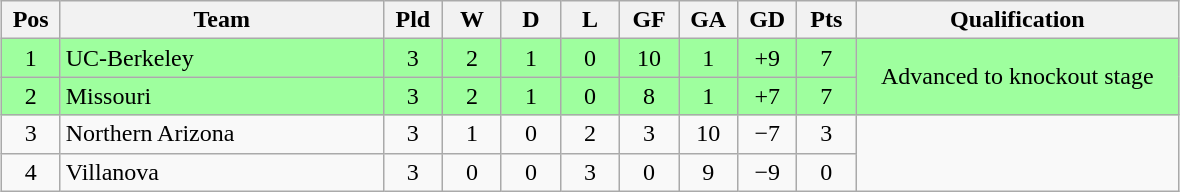<table class="wikitable" style="text-align:center; margin: 1em auto">
<tr>
<th style="width:2em">Pos</th>
<th style="width:13em">Team</th>
<th style="width:2em">Pld</th>
<th style="width:2em">W</th>
<th style="width:2em">D</th>
<th style="width:2em">L</th>
<th style="width:2em">GF</th>
<th style="width:2em">GA</th>
<th style="width:2em">GD</th>
<th style="width:2em">Pts</th>
<th style="width:13em">Qualification</th>
</tr>
<tr bgcolor="#9eff9e">
<td>1</td>
<td style="text-align:left">UC-Berkeley</td>
<td>3</td>
<td>2</td>
<td>1</td>
<td>0</td>
<td>10</td>
<td>1</td>
<td>+9</td>
<td>7</td>
<td rowspan="2">Advanced to knockout stage</td>
</tr>
<tr bgcolor="#9eff9e">
<td>2</td>
<td style="text-align:left">Missouri</td>
<td>3</td>
<td>2</td>
<td>1</td>
<td>0</td>
<td>8</td>
<td>1</td>
<td>+7</td>
<td>7</td>
</tr>
<tr>
<td>3</td>
<td style="text-align:left">Northern Arizona</td>
<td>3</td>
<td>1</td>
<td>0</td>
<td>2</td>
<td>3</td>
<td>10</td>
<td>−7</td>
<td>3</td>
</tr>
<tr>
<td>4</td>
<td style="text-align:left">Villanova</td>
<td>3</td>
<td>0</td>
<td>0</td>
<td>3</td>
<td>0</td>
<td>9</td>
<td>−9</td>
<td>0</td>
</tr>
</table>
